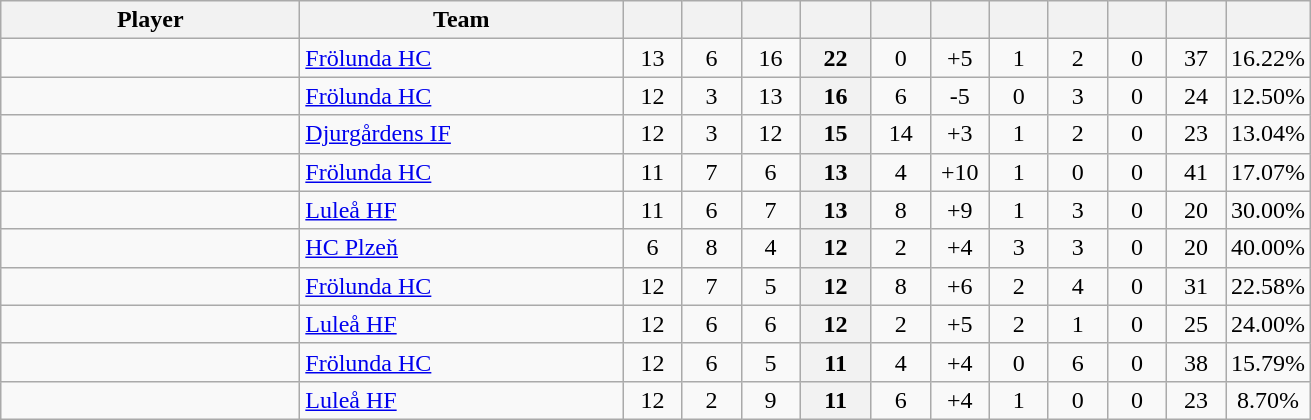<table class="wikitable sortable" style="text-align: center">
<tr>
<th style="width: 12em;">Player</th>
<th style="width: 13em;">Team</th>
<th style="width: 2em;"></th>
<th style="width: 2em;"></th>
<th style="width: 2em;"></th>
<th style="width: 2.5em;"></th>
<th style="width: 2em;"></th>
<th data-sort-type="number" style="width: 2em;"></th>
<th style="width: 2em;"></th>
<th style="width: 2em;"></th>
<th style="width: 2em;"></th>
<th style="width: 2em;"></th>
<th style="width: 2em;"></th>
</tr>
<tr>
<td style="text-align:left;"> </td>
<td style="text-align:left;"> <a href='#'>Frölunda HC</a></td>
<td>13</td>
<td>6</td>
<td>16</td>
<th>22</th>
<td>0</td>
<td>+5</td>
<td>1</td>
<td>2</td>
<td>0</td>
<td>37</td>
<td>16.22%</td>
</tr>
<tr>
<td style="text-align:left;"> </td>
<td style="text-align:left;"> <a href='#'>Frölunda HC</a></td>
<td>12</td>
<td>3</td>
<td>13</td>
<th>16</th>
<td>6</td>
<td>-5</td>
<td>0</td>
<td>3</td>
<td>0</td>
<td>24</td>
<td>12.50%</td>
</tr>
<tr>
<td style="text-align:left;"> </td>
<td style="text-align:left;"> <a href='#'>Djurgårdens IF</a></td>
<td>12</td>
<td>3</td>
<td>12</td>
<th>15</th>
<td>14</td>
<td>+3</td>
<td>1</td>
<td>2</td>
<td>0</td>
<td>23</td>
<td>13.04%</td>
</tr>
<tr>
<td style="text-align:left;"> </td>
<td style="text-align:left;"> <a href='#'>Frölunda HC</a></td>
<td>11</td>
<td>7</td>
<td>6</td>
<th>13</th>
<td>4</td>
<td>+10</td>
<td>1</td>
<td>0</td>
<td>0</td>
<td>41</td>
<td>17.07%</td>
</tr>
<tr>
<td style="text-align:left;"> </td>
<td style="text-align:left;"> <a href='#'>Luleå HF</a></td>
<td>11</td>
<td>6</td>
<td>7</td>
<th>13</th>
<td>8</td>
<td>+9</td>
<td>1</td>
<td>3</td>
<td>0</td>
<td>20</td>
<td>30.00%</td>
</tr>
<tr>
<td style="text-align:left;"> </td>
<td style="text-align:left;"> <a href='#'>HC Plzeň</a></td>
<td>6</td>
<td>8</td>
<td>4</td>
<th>12</th>
<td>2</td>
<td>+4</td>
<td>3</td>
<td>3</td>
<td>0</td>
<td>20</td>
<td>40.00%</td>
</tr>
<tr>
<td style="text-align:left;"> </td>
<td style="text-align:left;"> <a href='#'>Frölunda HC</a></td>
<td>12</td>
<td>7</td>
<td>5</td>
<th>12</th>
<td>8</td>
<td>+6</td>
<td>2</td>
<td>4</td>
<td>0</td>
<td>31</td>
<td>22.58%</td>
</tr>
<tr>
<td style="text-align:left;"> </td>
<td style="text-align:left;"> <a href='#'>Luleå HF</a></td>
<td>12</td>
<td>6</td>
<td>6</td>
<th>12</th>
<td>2</td>
<td>+5</td>
<td>2</td>
<td>1</td>
<td>0</td>
<td>25</td>
<td>24.00%</td>
</tr>
<tr>
<td style="text-align:left;"> </td>
<td style="text-align:left;"> <a href='#'>Frölunda HC</a></td>
<td>12</td>
<td>6</td>
<td>5</td>
<th>11</th>
<td>4</td>
<td>+4</td>
<td>0</td>
<td>6</td>
<td>0</td>
<td>38</td>
<td>15.79%</td>
</tr>
<tr>
<td style="text-align:left;"> </td>
<td style="text-align:left;"> <a href='#'>Luleå HF</a></td>
<td>12</td>
<td>2</td>
<td>9</td>
<th>11</th>
<td>6</td>
<td>+4</td>
<td>1</td>
<td>0</td>
<td>0</td>
<td>23</td>
<td>8.70%</td>
</tr>
</table>
